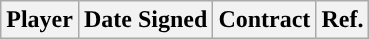<table class="wikitable sortable sortable" style="text-align: center;">
<tr>
<th>Player</th>
<th>Date Signed</th>
<th>Contract</th>
<th>Ref.</th>
</tr>
</table>
